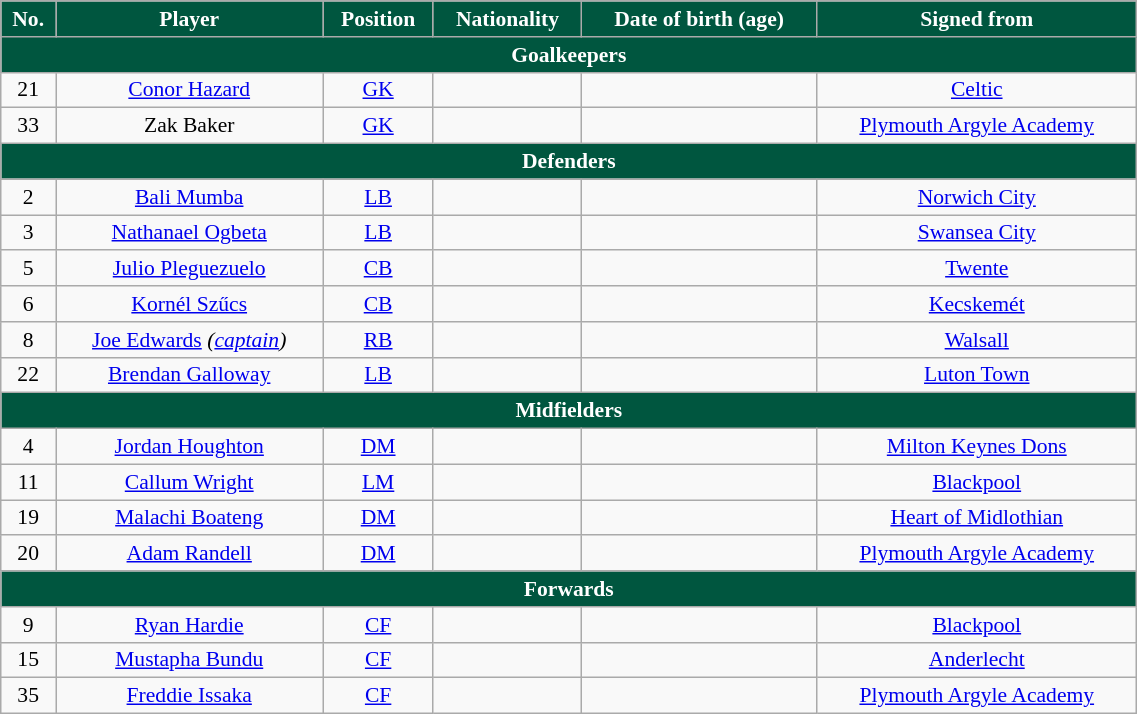<table class="wikitable sortable" style="text-align:center; font-size:90%; width:60%; white-space:nowrap">
<tr>
<th style="background:#00563F; color:white; text-align:center">No.</th>
<th style="background:#00563F; color:white; text-align:center">Player</th>
<th style="background:#00563F; color:white; text-align:center">Position</th>
<th style="background:#00563F; color:white; text-align:center">Nationality</th>
<th style="background:#00563F; color:white; text-align:center">Date of birth (age)</th>
<th style="background:#00563F; color:white; text-align:center">Signed from</th>
</tr>
<tr>
<th colspan="7" style="background:#00563F; color:white; text-align:center">Goalkeepers</th>
</tr>
<tr>
<td>21</td>
<td><a href='#'>Conor Hazard</a></td>
<td><a href='#'>GK</a></td>
<td></td>
<td></td>
<td> <a href='#'>Celtic</a></td>
</tr>
<tr>
<td>33</td>
<td>Zak Baker</td>
<td><a href='#'>GK</a></td>
<td></td>
<td></td>
<td> <a href='#'>Plymouth Argyle Academy</a></td>
</tr>
<tr>
<th colspan="7" style="background:#00563F; color:white; text-align:center">Defenders</th>
</tr>
<tr>
<td>2</td>
<td><a href='#'>Bali Mumba</a></td>
<td><a href='#'>LB</a></td>
<td></td>
<td></td>
<td> <a href='#'>Norwich City</a></td>
</tr>
<tr>
<td>3</td>
<td><a href='#'>Nathanael Ogbeta</a></td>
<td><a href='#'>LB</a></td>
<td></td>
<td></td>
<td> <a href='#'>Swansea City</a></td>
</tr>
<tr>
<td>5</td>
<td><a href='#'>Julio Pleguezuelo</a></td>
<td><a href='#'>CB</a></td>
<td></td>
<td></td>
<td> <a href='#'>Twente</a></td>
</tr>
<tr>
<td>6</td>
<td><a href='#'>Kornél Szűcs</a></td>
<td><a href='#'>CB</a></td>
<td></td>
<td></td>
<td> <a href='#'>Kecskemét</a></td>
</tr>
<tr>
<td>8</td>
<td><a href='#'>Joe Edwards</a> <em>(<a href='#'>captain</a>)</em></td>
<td><a href='#'>RB</a></td>
<td></td>
<td></td>
<td> <a href='#'>Walsall</a></td>
</tr>
<tr>
<td>22</td>
<td><a href='#'>Brendan Galloway</a></td>
<td><a href='#'>LB</a></td>
<td></td>
<td></td>
<td> <a href='#'>Luton Town</a></td>
</tr>
<tr>
<th colspan="7" style="background:#00563F; color:white; text-align:center">Midfielders</th>
</tr>
<tr>
<td>4</td>
<td><a href='#'>Jordan Houghton</a></td>
<td><a href='#'>DM</a></td>
<td></td>
<td></td>
<td> <a href='#'>Milton Keynes Dons</a></td>
</tr>
<tr>
<td>11</td>
<td><a href='#'>Callum Wright</a></td>
<td><a href='#'>LM</a></td>
<td></td>
<td></td>
<td> <a href='#'>Blackpool</a></td>
</tr>
<tr>
<td>19</td>
<td><a href='#'>Malachi Boateng</a></td>
<td><a href='#'>DM</a></td>
<td></td>
<td></td>
<td> <a href='#'>Heart of Midlothian</a></td>
</tr>
<tr>
<td>20</td>
<td><a href='#'>Adam Randell</a></td>
<td><a href='#'>DM</a></td>
<td></td>
<td></td>
<td> <a href='#'>Plymouth Argyle Academy</a></td>
</tr>
<tr>
<th colspan="7" style="background:#00563F; color:white; text-align:center">Forwards</th>
</tr>
<tr>
<td>9</td>
<td><a href='#'>Ryan Hardie</a></td>
<td><a href='#'>CF</a></td>
<td></td>
<td></td>
<td> <a href='#'>Blackpool</a></td>
</tr>
<tr>
<td>15</td>
<td><a href='#'>Mustapha Bundu</a></td>
<td><a href='#'>CF</a></td>
<td></td>
<td></td>
<td> <a href='#'>Anderlecht</a></td>
</tr>
<tr>
<td>35</td>
<td><a href='#'>Freddie Issaka</a></td>
<td><a href='#'>CF</a></td>
<td></td>
<td></td>
<td> <a href='#'>Plymouth Argyle Academy</a></td>
</tr>
</table>
